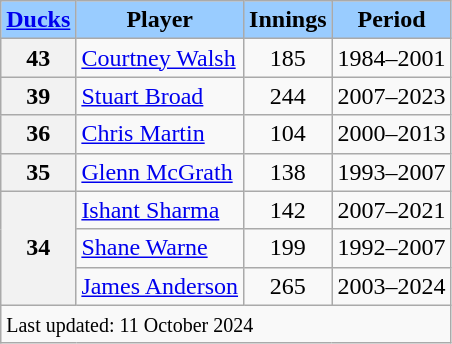<table class="wikitable sortable">
<tr style="background:#9cf;">
<td style="text-align:center;"><strong><a href='#'>Ducks</a></strong></td>
<td style="text-align:center;"><strong>Player</strong></td>
<td style="text-align:center;"><strong>Innings</strong></td>
<td style="text-align:center;"><strong>Period</strong></td>
</tr>
<tr>
<th>43</th>
<td> <a href='#'>Courtney Walsh</a></td>
<td style="text-align:center;">185</td>
<td>1984–2001</td>
</tr>
<tr>
<th>39</th>
<td> <a href='#'>Stuart Broad</a></td>
<td style="text-align:center;">244</td>
<td>2007–2023</td>
</tr>
<tr>
<th>36</th>
<td> <a href='#'>Chris Martin</a></td>
<td style="text-align:center;">104</td>
<td>2000–2013</td>
</tr>
<tr>
<th>35</th>
<td> <a href='#'>Glenn McGrath</a></td>
<td style="text-align:center;">138</td>
<td>1993–2007</td>
</tr>
<tr>
<th rowspan=3>34</th>
<td> <a href='#'>Ishant Sharma</a></td>
<td style="text-align:center;">142</td>
<td>2007–2021</td>
</tr>
<tr>
<td> <a href='#'>Shane Warne</a></td>
<td style="text-align:center;">199</td>
<td>1992–2007</td>
</tr>
<tr>
<td> <a href='#'>James Anderson</a></td>
<td style="text-align:center;">265</td>
<td>2003–2024</td>
</tr>
<tr>
<td colspan="4"><small>Last updated: 11 October 2024</small></td>
</tr>
</table>
